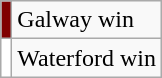<table class="wikitable">
<tr>
<td style="background-color:#800000"></td>
<td>Galway win</td>
</tr>
<tr>
<td style="background-color:#FFFFFF"></td>
<td>Waterford win</td>
</tr>
</table>
